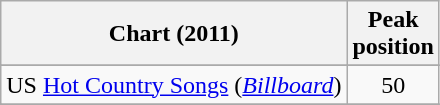<table class="wikitable sortable">
<tr>
<th>Chart (2011)</th>
<th>Peak <br> position</th>
</tr>
<tr>
</tr>
<tr>
<td>US <a href='#'>Hot Country Songs</a> (<em><a href='#'>Billboard</a></em>)</td>
<td align="center">50</td>
</tr>
<tr>
</tr>
<tr>
</tr>
</table>
